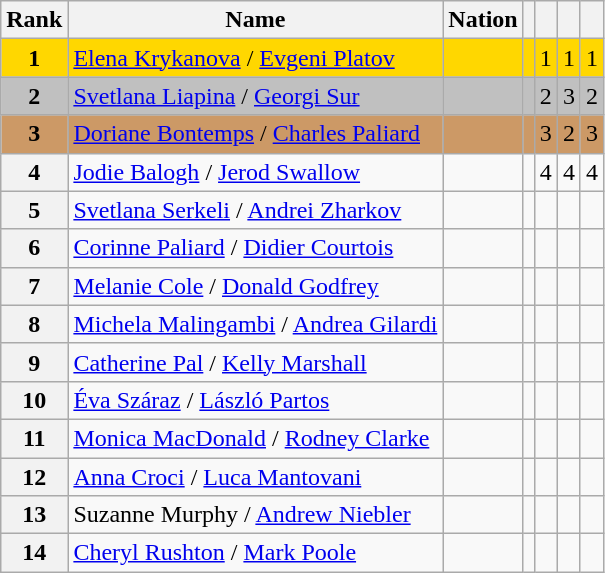<table class="wikitable sortable">
<tr>
<th>Rank</th>
<th>Name</th>
<th>Nation</th>
<th></th>
<th></th>
<th></th>
<th></th>
</tr>
<tr bgcolor=gold>
<td align=center><strong>1</strong></td>
<td><a href='#'>Elena Krykanova</a> / <a href='#'>Evgeni Platov</a></td>
<td></td>
<td></td>
<td>1</td>
<td>1</td>
<td>1</td>
</tr>
<tr bgcolor=silver>
<td align=center><strong>2</strong></td>
<td><a href='#'>Svetlana Liapina</a> / <a href='#'>Georgi Sur</a></td>
<td></td>
<td></td>
<td>2</td>
<td>3</td>
<td>2</td>
</tr>
<tr bgcolor=cc9966>
<td align=center><strong>3</strong></td>
<td><a href='#'>Doriane Bontemps</a> / <a href='#'>Charles Paliard</a></td>
<td></td>
<td></td>
<td>3</td>
<td>2</td>
<td>3</td>
</tr>
<tr>
<th>4</th>
<td><a href='#'>Jodie Balogh</a> / <a href='#'>Jerod Swallow</a></td>
<td></td>
<td></td>
<td>4</td>
<td>4</td>
<td>4</td>
</tr>
<tr>
<th>5</th>
<td><a href='#'>Svetlana Serkeli</a> / <a href='#'>Andrei Zharkov</a></td>
<td></td>
<td></td>
<td></td>
<td></td>
<td></td>
</tr>
<tr>
<th>6</th>
<td><a href='#'>Corinne Paliard</a> / <a href='#'>Didier Courtois</a></td>
<td></td>
<td></td>
<td></td>
<td></td>
<td></td>
</tr>
<tr>
<th>7</th>
<td><a href='#'>Melanie Cole</a> / <a href='#'>Donald Godfrey</a></td>
<td></td>
<td></td>
<td></td>
<td></td>
<td></td>
</tr>
<tr>
<th>8</th>
<td><a href='#'>Michela Malingambi</a> / <a href='#'>Andrea Gilardi</a></td>
<td></td>
<td></td>
<td></td>
<td></td>
<td></td>
</tr>
<tr>
<th>9</th>
<td><a href='#'>Catherine Pal</a> / <a href='#'>Kelly Marshall</a></td>
<td></td>
<td></td>
<td></td>
<td></td>
<td></td>
</tr>
<tr>
<th>10</th>
<td><a href='#'>Éva Száraz</a> / <a href='#'>László Partos</a></td>
<td></td>
<td></td>
<td></td>
<td></td>
<td></td>
</tr>
<tr>
<th>11</th>
<td><a href='#'>Monica MacDonald</a> / <a href='#'>Rodney Clarke</a></td>
<td></td>
<td></td>
<td></td>
<td></td>
<td></td>
</tr>
<tr>
<th>12</th>
<td><a href='#'>Anna Croci</a> / <a href='#'>Luca Mantovani</a></td>
<td></td>
<td></td>
<td></td>
<td></td>
<td></td>
</tr>
<tr>
<th>13</th>
<td>Suzanne Murphy / <a href='#'>Andrew Niebler</a></td>
<td></td>
<td></td>
<td></td>
<td></td>
<td></td>
</tr>
<tr>
<th>14</th>
<td><a href='#'>Cheryl Rushton</a> / <a href='#'>Mark Poole</a></td>
<td></td>
<td></td>
<td></td>
<td></td>
<td></td>
</tr>
</table>
